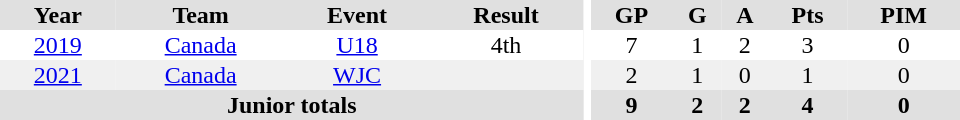<table border="0" cellpadding="1" cellspacing="0" ID="Table3" style="text-align:center; width:40em">
<tr ALIGN="center" bgcolor="#e0e0e0">
<th>Year</th>
<th>Team</th>
<th>Event</th>
<th>Result</th>
<th rowspan="99" bgcolor="#ffffff"></th>
<th>GP</th>
<th>G</th>
<th>A</th>
<th>Pts</th>
<th>PIM</th>
</tr>
<tr>
<td><a href='#'>2019</a></td>
<td><a href='#'>Canada</a></td>
<td><a href='#'>U18</a></td>
<td>4th</td>
<td>7</td>
<td>1</td>
<td>2</td>
<td>3</td>
<td>0</td>
</tr>
<tr bgcolor="#f0f0f0">
<td><a href='#'>2021</a></td>
<td><a href='#'>Canada</a></td>
<td><a href='#'>WJC</a></td>
<td></td>
<td>2</td>
<td>1</td>
<td>0</td>
<td>1</td>
<td>0</td>
</tr>
<tr bgcolor="#e0e0e0">
<th colspan="4">Junior totals</th>
<th>9</th>
<th>2</th>
<th>2</th>
<th>4</th>
<th>0</th>
</tr>
</table>
